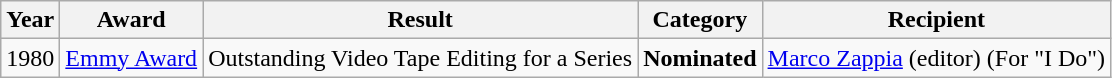<table class="wikitable">
<tr>
<th>Year</th>
<th>Award</th>
<th>Result</th>
<th>Category</th>
<th>Recipient</th>
</tr>
<tr>
<td>1980</td>
<td><a href='#'>Emmy Award</a></td>
<td>Outstanding Video Tape Editing for a Series</td>
<td><strong>Nominated</strong></td>
<td><a href='#'>Marco Zappia</a> (editor) (For "I Do")</td>
</tr>
</table>
